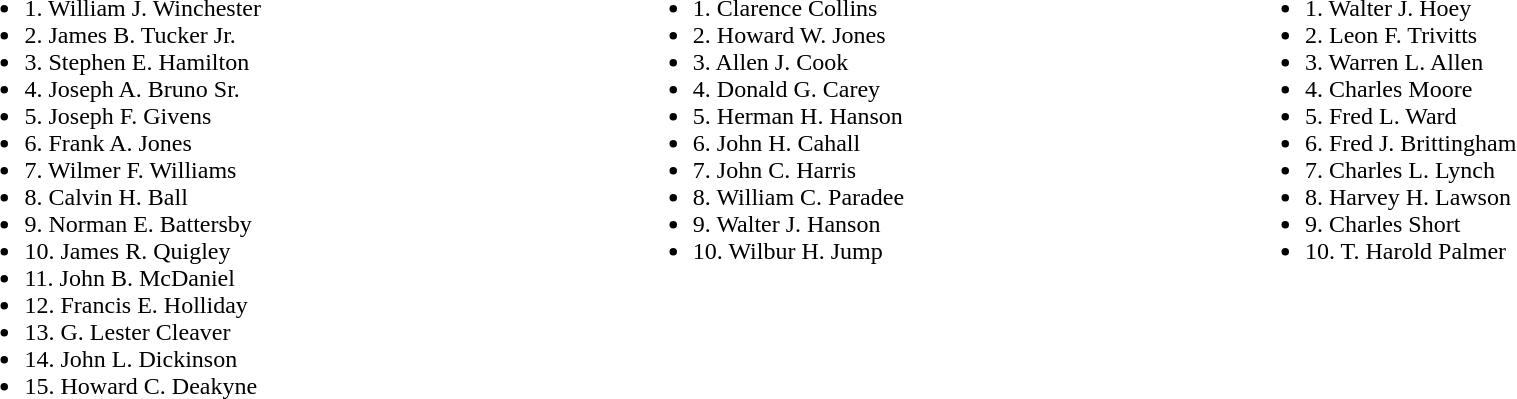<table width=100%>
<tr valign=top>
<td><br><ul><li>1. William J. Winchester</li><li>2. James B. Tucker Jr.</li><li>3. Stephen E. Hamilton</li><li>4. Joseph A. Bruno Sr.</li><li>5. Joseph F. Givens</li><li>6. Frank A. Jones</li><li>7. Wilmer F. Williams</li><li>8. Calvin H. Ball</li><li>9. Norman E. Battersby</li><li>10. James R. Quigley</li><li>11. John B. McDaniel</li><li>12. Francis E. Holliday</li><li>13. G. Lester Cleaver</li><li>14. John L. Dickinson</li><li>15. Howard C. Deakyne</li></ul></td>
<td><br><ul><li>1. Clarence Collins</li><li>2. Howard W. Jones</li><li>3. Allen J. Cook</li><li>4. Donald G. Carey</li><li>5. Herman H. Hanson</li><li>6. John H. Cahall</li><li>7. John C. Harris</li><li>8. William C. Paradee</li><li>9. Walter J. Hanson</li><li>10. Wilbur H. Jump</li></ul></td>
<td><br><ul><li>1. Walter J. Hoey</li><li>2. Leon F. Trivitts</li><li>3. Warren L. Allen</li><li>4. Charles Moore</li><li>5. Fred L. Ward</li><li>6. Fred J. Brittingham</li><li>7. Charles L. Lynch</li><li>8. Harvey H. Lawson</li><li>9. Charles Short</li><li>10. T. Harold Palmer</li></ul></td>
</tr>
</table>
